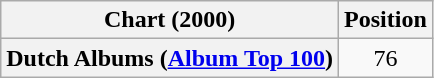<table class="wikitable plainrowheaders" style="text-align:center">
<tr>
<th scope="col">Chart (2000)</th>
<th scope="col">Position</th>
</tr>
<tr>
<th scope="row">Dutch Albums (<a href='#'>Album Top 100</a>)</th>
<td>76</td>
</tr>
</table>
